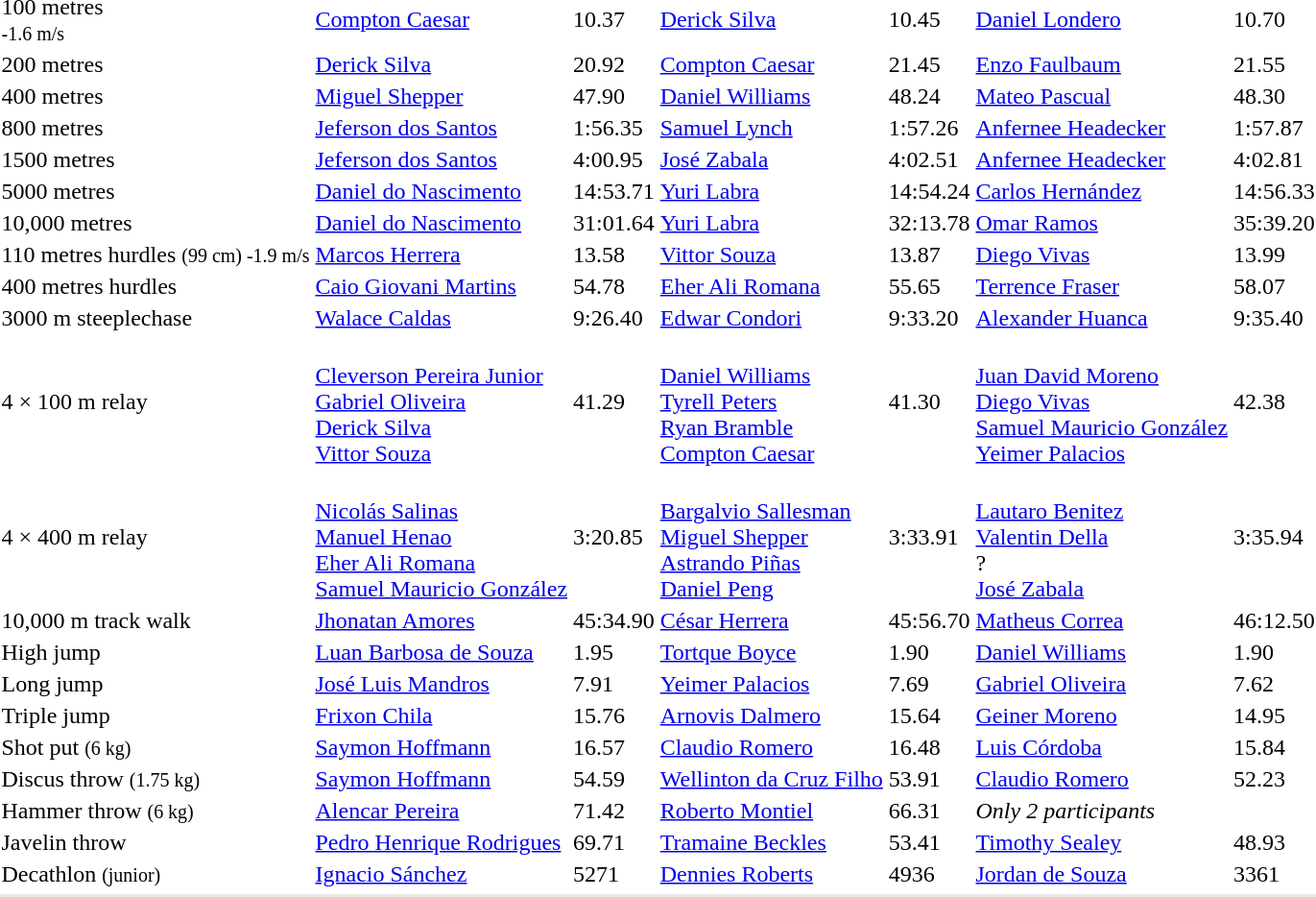<table>
<tr>
<td>100 metres<br><small>-1.6 m/s</small></td>
<td><a href='#'>Compton Caesar</a><br></td>
<td>10.37</td>
<td><a href='#'>Derick Silva</a><br></td>
<td>10.45</td>
<td><a href='#'>Daniel Londero</a><br></td>
<td>10.70</td>
</tr>
<tr>
<td>200 metres</td>
<td><a href='#'>Derick Silva</a><br></td>
<td>20.92</td>
<td><a href='#'>Compton Caesar</a><br></td>
<td>21.45</td>
<td><a href='#'>Enzo Faulbaum</a><br></td>
<td>21.55</td>
</tr>
<tr>
<td>400 metres</td>
<td><a href='#'>Miguel Shepper</a><br></td>
<td>47.90</td>
<td><a href='#'>Daniel Williams</a><br></td>
<td>48.24</td>
<td><a href='#'>Mateo Pascual</a><br></td>
<td>48.30</td>
</tr>
<tr>
<td>800 metres</td>
<td><a href='#'>Jeferson dos Santos</a><br></td>
<td>1:56.35</td>
<td><a href='#'>Samuel Lynch</a><br></td>
<td>1:57.26</td>
<td><a href='#'>Anfernee Headecker</a><br></td>
<td>1:57.87</td>
</tr>
<tr>
<td>1500 metres</td>
<td><a href='#'>Jeferson dos Santos</a><br></td>
<td>4:00.95</td>
<td><a href='#'>José Zabala</a><br></td>
<td>4:02.51</td>
<td><a href='#'>Anfernee Headecker</a><br></td>
<td>4:02.81</td>
</tr>
<tr>
<td>5000 metres</td>
<td><a href='#'>Daniel do Nascimento</a><br></td>
<td>14:53.71</td>
<td><a href='#'>Yuri Labra</a><br></td>
<td>14:54.24</td>
<td><a href='#'>Carlos Hernández</a><br></td>
<td>14:56.33</td>
</tr>
<tr>
<td>10,000 metres</td>
<td><a href='#'>Daniel do Nascimento</a><br></td>
<td>31:01.64</td>
<td><a href='#'>Yuri Labra</a><br></td>
<td>32:13.78</td>
<td><a href='#'>Omar Ramos</a><br></td>
<td>35:39.20</td>
</tr>
<tr>
<td>110 metres hurdles <small>(99 cm) -1.9 m/s</small></td>
<td><a href='#'>Marcos Herrera</a><br></td>
<td>13.58</td>
<td><a href='#'>Vittor Souza</a><br></td>
<td>13.87</td>
<td><a href='#'>Diego Vivas</a><br></td>
<td>13.99</td>
</tr>
<tr>
<td>400 metres hurdles</td>
<td><a href='#'>Caio Giovani Martins</a><br></td>
<td>54.78</td>
<td><a href='#'>Eher Ali Romana</a><br></td>
<td>55.65</td>
<td><a href='#'>Terrence Fraser</a><br></td>
<td>58.07</td>
</tr>
<tr>
<td>3000 m steeplechase</td>
<td><a href='#'>Walace Caldas</a><br></td>
<td>9:26.40</td>
<td><a href='#'>Edwar Condori</a><br></td>
<td>9:33.20</td>
<td><a href='#'>Alexander Huanca</a><br></td>
<td>9:35.40</td>
</tr>
<tr>
<td>4 × 100 m relay</td>
<td><br><a href='#'>Cleverson Pereira Junior</a><br><a href='#'>Gabriel Oliveira</a><br><a href='#'>Derick Silva</a><br><a href='#'>Vittor Souza</a></td>
<td>41.29</td>
<td><br><a href='#'>Daniel Williams</a><br><a href='#'>Tyrell Peters</a><br><a href='#'>Ryan Bramble</a><br><a href='#'>Compton Caesar</a></td>
<td>41.30</td>
<td><br><a href='#'>Juan David Moreno</a><br><a href='#'>Diego Vivas</a><br><a href='#'>Samuel Mauricio González</a><br><a href='#'>Yeimer Palacios</a></td>
<td>42.38</td>
</tr>
<tr>
<td>4 × 400 m relay</td>
<td><br><a href='#'>Nicolás Salinas</a><br><a href='#'>Manuel Henao</a><br><a href='#'>Eher Ali Romana</a><br><a href='#'>Samuel Mauricio González</a></td>
<td>3:20.85</td>
<td><br><a href='#'>Bargalvio Sallesman</a><br><a href='#'>Miguel Shepper</a><br><a href='#'>Astrando Piñas</a><br><a href='#'>Daniel Peng</a></td>
<td>3:33.91</td>
<td><br><a href='#'>Lautaro Benitez</a><br><a href='#'>Valentin Della</a><br>?<br><a href='#'>José Zabala</a></td>
<td>3:35.94</td>
</tr>
<tr>
<td>10,000 m track walk</td>
<td><a href='#'>Jhonatan Amores</a><br></td>
<td>45:34.90</td>
<td><a href='#'>César Herrera</a><br></td>
<td>45:56.70</td>
<td><a href='#'>Matheus Correa</a><br></td>
<td>46:12.50</td>
</tr>
<tr>
<td>High jump</td>
<td><a href='#'>Luan Barbosa de Souza</a><br></td>
<td>1.95</td>
<td><a href='#'>Tortque Boyce</a><br></td>
<td>1.90</td>
<td><a href='#'>Daniel Williams</a><br></td>
<td>1.90</td>
</tr>
<tr>
<td>Long jump</td>
<td><a href='#'>José Luis Mandros</a><br></td>
<td>7.91</td>
<td><a href='#'>Yeimer Palacios</a><br></td>
<td>7.69</td>
<td><a href='#'>Gabriel Oliveira</a><br></td>
<td>7.62</td>
</tr>
<tr>
<td>Triple jump</td>
<td><a href='#'>Frixon Chila</a><br></td>
<td>15.76</td>
<td><a href='#'>Arnovis Dalmero</a><br></td>
<td>15.64</td>
<td><a href='#'>Geiner Moreno</a><br></td>
<td>14.95</td>
</tr>
<tr>
<td>Shot put <small>(6 kg)</small></td>
<td><a href='#'>Saymon Hoffmann</a><br></td>
<td>16.57</td>
<td><a href='#'>Claudio Romero</a><br></td>
<td>16.48</td>
<td><a href='#'>Luis Córdoba</a><br></td>
<td>15.84</td>
</tr>
<tr>
<td>Discus throw <small>(1.75 kg)</small></td>
<td><a href='#'>Saymon Hoffmann</a><br></td>
<td>54.59</td>
<td><a href='#'>Wellinton da Cruz Filho</a><br></td>
<td>53.91</td>
<td><a href='#'>Claudio Romero</a><br></td>
<td>52.23</td>
</tr>
<tr>
<td>Hammer throw <small>(6 kg)</small></td>
<td><a href='#'>Alencar Pereira</a><br></td>
<td>71.42</td>
<td><a href='#'>Roberto Montiel</a><br></td>
<td>66.31</td>
<td><em>Only 2 participants</em></td>
<td></td>
</tr>
<tr>
<td>Javelin throw</td>
<td><a href='#'>Pedro Henrique Rodrigues</a><br></td>
<td>69.71</td>
<td><a href='#'>Tramaine Beckles</a><br></td>
<td>53.41</td>
<td><a href='#'>Timothy Sealey</a><br></td>
<td>48.93</td>
</tr>
<tr>
<td>Decathlon <small>(junior)</small></td>
<td><a href='#'>Ignacio Sánchez</a><br></td>
<td>5271</td>
<td><a href='#'>Dennies Roberts</a><br></td>
<td>4936</td>
<td><a href='#'>Jordan de Souza</a><br></td>
<td>3361</td>
</tr>
<tr>
</tr>
<tr bgcolor= e8e8e8>
<td colspan=7></td>
</tr>
</table>
